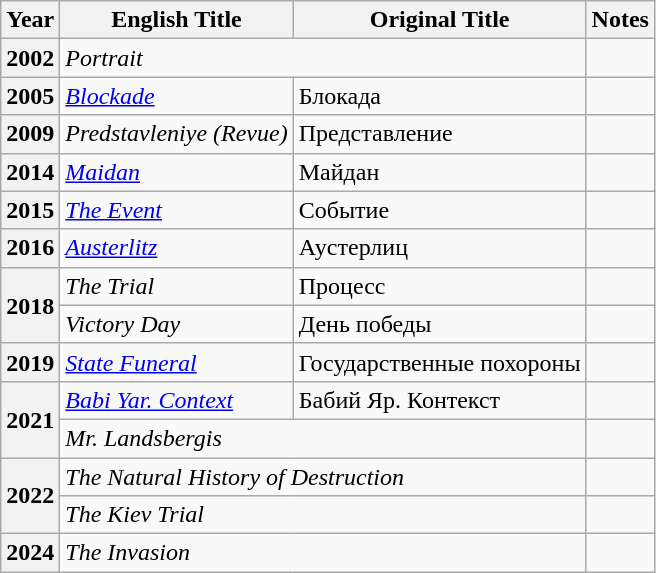<table class="wikitable">
<tr>
<th>Year</th>
<th>English Title</th>
<th>Original Title</th>
<th>Notes</th>
</tr>
<tr>
<th>2002</th>
<td colspan="2"><em>Portrait</em></td>
<td></td>
</tr>
<tr>
<th>2005</th>
<td><em><a href='#'>Blockade</a></em></td>
<td>Блокада</td>
<td></td>
</tr>
<tr>
<th>2009</th>
<td><em>Predstavleniye (Revue)</em></td>
<td>Представление</td>
<td></td>
</tr>
<tr>
<th>2014</th>
<td><em><a href='#'>Maidan</a></em></td>
<td>Майдан</td>
<td></td>
</tr>
<tr>
<th>2015</th>
<td><em><a href='#'>The Event</a></em></td>
<td>Событие</td>
<td></td>
</tr>
<tr>
<th>2016</th>
<td><em><a href='#'>Austerlitz</a></em></td>
<td>Аустерлиц</td>
<td></td>
</tr>
<tr>
<th rowspan="2">2018</th>
<td><em>The Trial</em></td>
<td>Процесс</td>
<td></td>
</tr>
<tr>
<td><em>Victory Day</em></td>
<td>День победы</td>
<td></td>
</tr>
<tr>
<th>2019</th>
<td><a href='#'><em>State Funeral</em></a></td>
<td>Государственные похороны</td>
<td></td>
</tr>
<tr>
<th rowspan="2">2021</th>
<td><em><a href='#'>Babi Yar. Context</a></em></td>
<td>Бабий Яр. Контекст</td>
<td></td>
</tr>
<tr>
<td colspan="2"><em>Mr. Landsbergis</em></td>
<td></td>
</tr>
<tr>
<th rowspan="2">2022</th>
<td colspan="2"><em>The Natural History of Destruction</em></td>
<td></td>
</tr>
<tr>
<td colspan="2"><em>The Kiev Trial</em></td>
<td></td>
</tr>
<tr>
<th>2024</th>
<td colspan="2"><em>The Invasion</em></td>
<td></td>
</tr>
</table>
